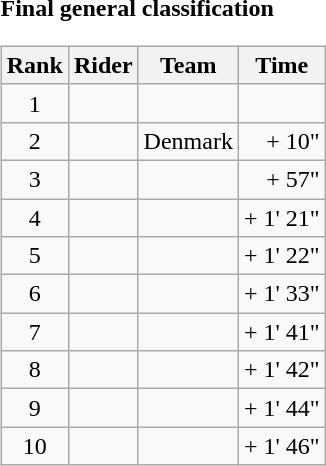<table>
<tr>
<td><strong>Final general classification</strong><br><table class="wikitable">
<tr>
<th scope="col">Rank</th>
<th scope="col">Rider</th>
<th scope="col">Team</th>
<th scope="col">Time</th>
</tr>
<tr>
<td style="text-align:center;">1</td>
<td> </td>
<td></td>
<td style="text-align:right;"></td>
</tr>
<tr>
<td style="text-align:center;">2</td>
<td></td>
<td>Denmark</td>
<td style="text-align:right;">+ 10"</td>
</tr>
<tr>
<td style="text-align:center;">3</td>
<td> </td>
<td></td>
<td style="text-align:right;">+ 57"</td>
</tr>
<tr>
<td style="text-align:center;">4</td>
<td></td>
<td></td>
<td style="text-align:right;">+ 1' 21"</td>
</tr>
<tr>
<td style="text-align:center;">5</td>
<td></td>
<td></td>
<td style="text-align:right;">+ 1' 22"</td>
</tr>
<tr>
<td style="text-align:center;">6</td>
<td></td>
<td></td>
<td style="text-align:right;">+ 1' 33"</td>
</tr>
<tr>
<td style="text-align:center;">7</td>
<td></td>
<td></td>
<td style="text-align:right;">+ 1' 41"</td>
</tr>
<tr>
<td style="text-align:center;">8</td>
<td></td>
<td></td>
<td style="text-align:right;">+ 1' 42"</td>
</tr>
<tr>
<td style="text-align:center;">9</td>
<td></td>
<td></td>
<td style="text-align:right;">+ 1' 44"</td>
</tr>
<tr>
<td style="text-align:center;">10</td>
<td></td>
<td></td>
<td style="text-align:right;">+ 1' 46"</td>
</tr>
</table>
</td>
</tr>
</table>
